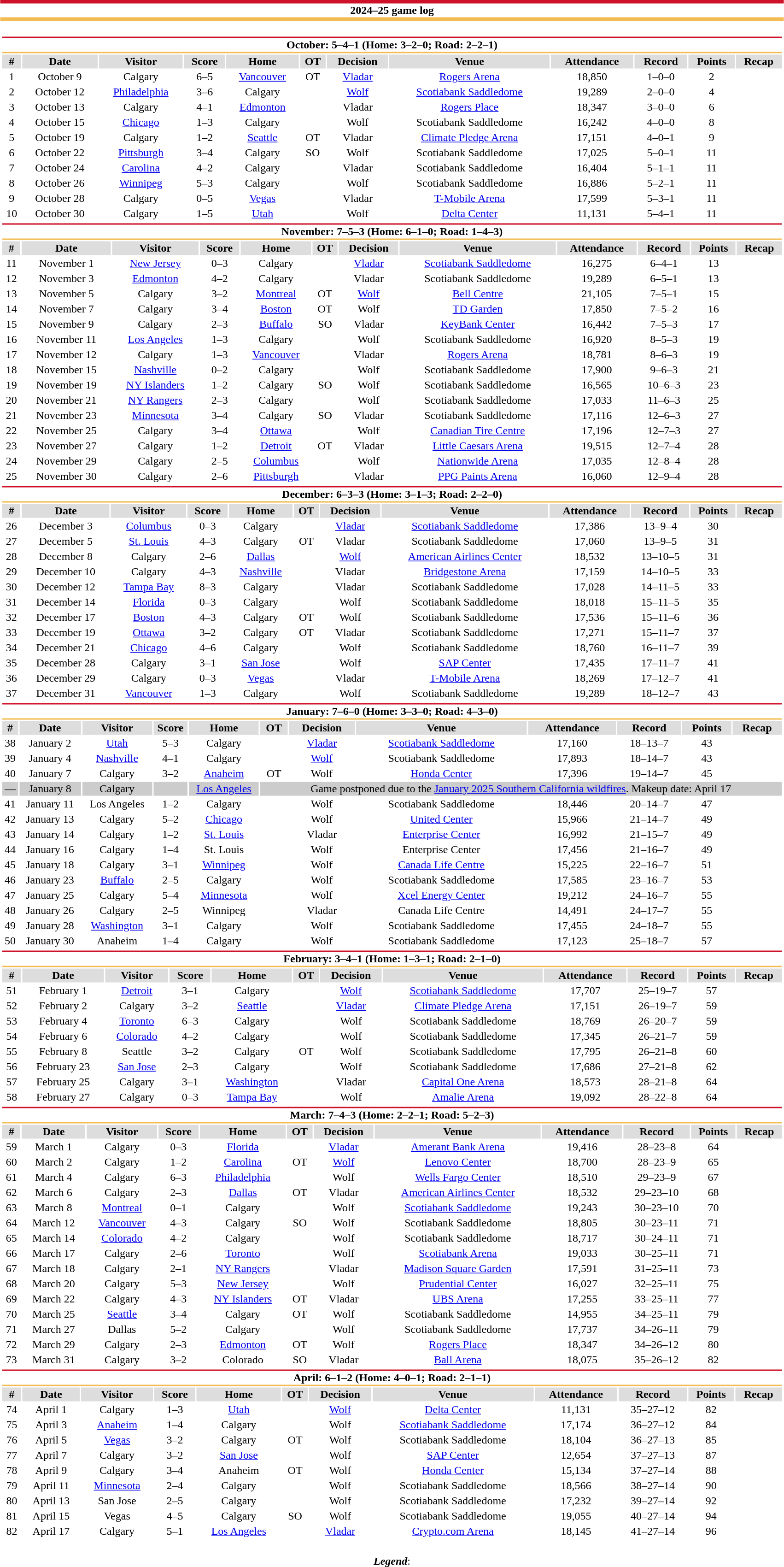<table class="toccolours" style="width:90%; clear:both; margin:1.5em auto; text-align:center;">
<tr>
<th colspan="12" style="background:#FFFFFF; border-top:#CE1126 5px solid; border-bottom:#F3BC52 5px solid;">2024–25 game log</th>
</tr>
<tr>
<td colspan="12"><br><table class="toccolours collapsible collapsed" style="width:100%;">
<tr>
<th colspan="12" style="background:#FFFFFF; border-top:#CE1126 2px solid; border-bottom:#F3BC52 2px solid;">October: 5–4–1 (Home: 3–2–0; Road: 2–2–1)</th>
</tr>
<tr style="background:#ddd;">
<th>#</th>
<th>Date</th>
<th>Visitor</th>
<th>Score</th>
<th>Home</th>
<th>OT</th>
<th>Decision</th>
<th>Venue</th>
<th>Attendance</th>
<th>Record</th>
<th>Points</th>
<th>Recap</th>
</tr>
<tr>
<td>1</td>
<td>October 9</td>
<td>Calgary</td>
<td>6–5</td>
<td><a href='#'>Vancouver</a></td>
<td>OT</td>
<td><a href='#'>Vladar</a></td>
<td><a href='#'>Rogers Arena</a></td>
<td>18,850</td>
<td>1–0–0</td>
<td>2</td>
<td></td>
</tr>
<tr>
<td>2</td>
<td>October 12</td>
<td><a href='#'>Philadelphia</a></td>
<td>3–6</td>
<td>Calgary</td>
<td></td>
<td><a href='#'>Wolf</a></td>
<td><a href='#'>Scotiabank Saddledome</a></td>
<td>19,289</td>
<td>2–0–0</td>
<td>4</td>
<td></td>
</tr>
<tr>
<td>3</td>
<td>October 13</td>
<td>Calgary</td>
<td>4–1</td>
<td><a href='#'>Edmonton</a></td>
<td></td>
<td>Vladar</td>
<td><a href='#'>Rogers Place</a></td>
<td>18,347</td>
<td>3–0–0</td>
<td>6</td>
<td></td>
</tr>
<tr>
<td>4</td>
<td>October 15</td>
<td><a href='#'>Chicago</a></td>
<td>1–3</td>
<td>Calgary</td>
<td></td>
<td>Wolf</td>
<td>Scotiabank Saddledome</td>
<td>16,242</td>
<td>4–0–0</td>
<td>8</td>
<td></td>
</tr>
<tr>
<td>5</td>
<td>October 19</td>
<td>Calgary</td>
<td>1–2</td>
<td><a href='#'>Seattle</a></td>
<td>OT</td>
<td>Vladar</td>
<td><a href='#'>Climate Pledge Arena</a></td>
<td>17,151</td>
<td>4–0–1</td>
<td>9</td>
<td></td>
</tr>
<tr>
<td>6</td>
<td>October 22</td>
<td><a href='#'>Pittsburgh</a></td>
<td>3–4</td>
<td>Calgary</td>
<td>SO</td>
<td>Wolf</td>
<td>Scotiabank Saddledome</td>
<td>17,025</td>
<td>5–0–1</td>
<td>11</td>
<td></td>
</tr>
<tr>
<td>7</td>
<td>October 24</td>
<td><a href='#'>Carolina</a></td>
<td>4–2</td>
<td>Calgary</td>
<td></td>
<td>Vladar</td>
<td>Scotiabank Saddledome</td>
<td>16,404</td>
<td>5–1–1</td>
<td>11</td>
<td></td>
</tr>
<tr>
<td>8</td>
<td>October 26</td>
<td><a href='#'>Winnipeg</a></td>
<td>5–3</td>
<td>Calgary</td>
<td></td>
<td>Wolf</td>
<td>Scotiabank Saddledome</td>
<td>16,886</td>
<td>5–2–1</td>
<td>11</td>
<td></td>
</tr>
<tr>
<td>9</td>
<td>October 28</td>
<td>Calgary</td>
<td>0–5</td>
<td><a href='#'>Vegas</a></td>
<td></td>
<td>Vladar</td>
<td><a href='#'>T-Mobile Arena</a></td>
<td>17,599</td>
<td>5–3–1</td>
<td>11</td>
<td></td>
</tr>
<tr>
<td>10</td>
<td>October 30</td>
<td>Calgary</td>
<td>1–5</td>
<td><a href='#'>Utah</a></td>
<td></td>
<td>Wolf</td>
<td><a href='#'>Delta Center</a></td>
<td>11,131</td>
<td>5–4–1</td>
<td>11</td>
<td></td>
</tr>
</table>
<table class="toccolours collapsible collapsed" style="width:100%;">
<tr>
<th colspan="12" style="background:#FFFFFF; border-top:#CE1126 2px solid; border-bottom:#F3BC52 2px solid;">November: 7–5–3 (Home: 6–1–0; Road: 1–4–3)</th>
</tr>
<tr style="background:#ddd;">
<th>#</th>
<th>Date</th>
<th>Visitor</th>
<th>Score</th>
<th>Home</th>
<th>OT</th>
<th>Decision</th>
<th>Venue</th>
<th>Attendance</th>
<th>Record</th>
<th>Points</th>
<th>Recap</th>
</tr>
<tr>
<td>11</td>
<td>November 1</td>
<td><a href='#'>New Jersey</a></td>
<td>0–3</td>
<td>Calgary</td>
<td></td>
<td><a href='#'>Vladar</a></td>
<td><a href='#'>Scotiabank Saddledome</a></td>
<td>16,275</td>
<td>6–4–1</td>
<td>13</td>
<td></td>
</tr>
<tr>
<td>12</td>
<td>November 3</td>
<td><a href='#'>Edmonton</a></td>
<td>4–2</td>
<td>Calgary</td>
<td></td>
<td>Vladar</td>
<td>Scotiabank Saddledome</td>
<td>19,289</td>
<td>6–5–1</td>
<td>13</td>
<td></td>
</tr>
<tr>
<td>13</td>
<td>November 5</td>
<td>Calgary</td>
<td>3–2</td>
<td><a href='#'>Montreal</a></td>
<td>OT</td>
<td><a href='#'>Wolf</a></td>
<td><a href='#'>Bell Centre</a></td>
<td>21,105</td>
<td>7–5–1</td>
<td>15</td>
<td></td>
</tr>
<tr>
<td>14</td>
<td>November 7</td>
<td>Calgary</td>
<td>3–4</td>
<td><a href='#'>Boston</a></td>
<td>OT</td>
<td>Wolf</td>
<td><a href='#'>TD Garden</a></td>
<td>17,850</td>
<td>7–5–2</td>
<td>16</td>
<td></td>
</tr>
<tr>
<td>15</td>
<td>November 9</td>
<td>Calgary</td>
<td>2–3</td>
<td><a href='#'>Buffalo</a></td>
<td>SO</td>
<td>Vladar</td>
<td><a href='#'>KeyBank Center</a></td>
<td>16,442</td>
<td>7–5–3</td>
<td>17</td>
<td></td>
</tr>
<tr>
<td>16</td>
<td>November 11</td>
<td><a href='#'>Los Angeles</a></td>
<td>1–3</td>
<td>Calgary</td>
<td></td>
<td>Wolf</td>
<td>Scotiabank Saddledome</td>
<td>16,920</td>
<td>8–5–3</td>
<td>19</td>
<td></td>
</tr>
<tr>
<td>17</td>
<td>November 12</td>
<td>Calgary</td>
<td>1–3</td>
<td><a href='#'>Vancouver</a></td>
<td></td>
<td>Vladar</td>
<td><a href='#'>Rogers Arena</a></td>
<td>18,781</td>
<td>8–6–3</td>
<td>19</td>
<td></td>
</tr>
<tr>
<td>18</td>
<td>November 15</td>
<td><a href='#'>Nashville</a></td>
<td>0–2</td>
<td>Calgary</td>
<td></td>
<td>Wolf</td>
<td>Scotiabank Saddledome</td>
<td>17,900</td>
<td>9–6–3</td>
<td>21</td>
<td></td>
</tr>
<tr>
<td>19</td>
<td>November 19</td>
<td><a href='#'>NY Islanders</a></td>
<td>1–2</td>
<td>Calgary</td>
<td>SO</td>
<td>Wolf</td>
<td>Scotiabank Saddledome</td>
<td>16,565</td>
<td>10–6–3</td>
<td>23</td>
<td></td>
</tr>
<tr>
<td>20</td>
<td>November 21</td>
<td><a href='#'>NY Rangers</a></td>
<td>2–3</td>
<td>Calgary</td>
<td></td>
<td>Wolf</td>
<td>Scotiabank Saddledome</td>
<td>17,033</td>
<td>11–6–3</td>
<td>25</td>
<td></td>
</tr>
<tr>
<td>21</td>
<td>November 23</td>
<td><a href='#'>Minnesota</a></td>
<td>3–4</td>
<td>Calgary</td>
<td>SO</td>
<td>Vladar</td>
<td>Scotiabank Saddledome</td>
<td>17,116</td>
<td>12–6–3</td>
<td>27</td>
<td></td>
</tr>
<tr>
<td>22</td>
<td>November 25</td>
<td>Calgary</td>
<td>3–4</td>
<td><a href='#'>Ottawa</a></td>
<td></td>
<td>Wolf</td>
<td><a href='#'>Canadian Tire Centre</a></td>
<td>17,196</td>
<td>12–7–3</td>
<td>27</td>
<td></td>
</tr>
<tr>
<td>23</td>
<td>November 27</td>
<td>Calgary</td>
<td>1–2</td>
<td><a href='#'>Detroit</a></td>
<td>OT</td>
<td>Vladar</td>
<td><a href='#'>Little Caesars Arena</a></td>
<td>19,515</td>
<td>12–7–4</td>
<td>28</td>
<td></td>
</tr>
<tr>
<td>24</td>
<td>November 29</td>
<td>Calgary</td>
<td>2–5</td>
<td><a href='#'>Columbus</a></td>
<td></td>
<td>Wolf</td>
<td><a href='#'>Nationwide Arena</a></td>
<td>17,035</td>
<td>12–8–4</td>
<td>28</td>
<td></td>
</tr>
<tr>
<td>25</td>
<td>November 30</td>
<td>Calgary</td>
<td>2–6</td>
<td><a href='#'>Pittsburgh</a></td>
<td></td>
<td>Vladar</td>
<td><a href='#'>PPG Paints Arena</a></td>
<td>16,060</td>
<td>12–9–4</td>
<td>28</td>
<td></td>
</tr>
</table>
<table class="toccolours collapsible collapsed" style="width:100%;">
<tr>
<th colspan="12" style="background:#FFFFFF; border-top:#CE1126 2px solid; border-bottom:#F3BC52 2px solid;">December: 6–3–3 (Home: 3–1–3; Road: 2–2–0)</th>
</tr>
<tr style="background:#ddd;">
<th>#</th>
<th>Date</th>
<th>Visitor</th>
<th>Score</th>
<th>Home</th>
<th>OT</th>
<th>Decision</th>
<th>Venue</th>
<th>Attendance</th>
<th>Record</th>
<th>Points</th>
<th>Recap</th>
</tr>
<tr>
<td>26</td>
<td>December 3</td>
<td><a href='#'>Columbus</a></td>
<td>0–3</td>
<td>Calgary</td>
<td></td>
<td><a href='#'>Vladar</a></td>
<td><a href='#'>Scotiabank Saddledome</a></td>
<td>17,386</td>
<td>13–9–4</td>
<td>30</td>
<td></td>
</tr>
<tr>
<td>27</td>
<td>December 5</td>
<td><a href='#'>St. Louis</a></td>
<td>4–3</td>
<td>Calgary</td>
<td>OT</td>
<td>Vladar</td>
<td>Scotiabank Saddledome</td>
<td>17,060</td>
<td>13–9–5</td>
<td>31</td>
<td></td>
</tr>
<tr>
<td>28</td>
<td>December 8</td>
<td>Calgary</td>
<td>2–6</td>
<td><a href='#'>Dallas</a></td>
<td></td>
<td><a href='#'>Wolf</a></td>
<td><a href='#'>American Airlines Center</a></td>
<td>18,532</td>
<td>13–10–5</td>
<td>31</td>
<td></td>
</tr>
<tr>
<td>29</td>
<td>December 10</td>
<td>Calgary</td>
<td>4–3</td>
<td><a href='#'>Nashville</a></td>
<td></td>
<td>Vladar</td>
<td><a href='#'>Bridgestone Arena</a></td>
<td>17,159</td>
<td>14–10–5</td>
<td>33</td>
<td></td>
</tr>
<tr>
<td>30</td>
<td>December 12</td>
<td><a href='#'>Tampa Bay</a></td>
<td>8–3</td>
<td>Calgary</td>
<td></td>
<td>Vladar</td>
<td>Scotiabank Saddledome</td>
<td>17,028</td>
<td>14–11–5</td>
<td>33</td>
<td></td>
</tr>
<tr>
<td>31</td>
<td>December 14</td>
<td><a href='#'>Florida</a></td>
<td>0–3</td>
<td>Calgary</td>
<td></td>
<td>Wolf</td>
<td>Scotiabank Saddledome</td>
<td>18,018</td>
<td>15–11–5</td>
<td>35</td>
<td></td>
</tr>
<tr>
<td>32</td>
<td>December 17</td>
<td><a href='#'>Boston</a></td>
<td>4–3</td>
<td>Calgary</td>
<td>OT</td>
<td>Wolf</td>
<td>Scotiabank Saddledome</td>
<td>17,536</td>
<td>15–11–6</td>
<td>36</td>
<td></td>
</tr>
<tr>
<td>33</td>
<td>December 19</td>
<td><a href='#'>Ottawa</a></td>
<td>3–2</td>
<td>Calgary</td>
<td>OT</td>
<td>Vladar</td>
<td>Scotiabank Saddledome</td>
<td>17,271</td>
<td>15–11–7</td>
<td>37</td>
<td></td>
</tr>
<tr>
<td>34</td>
<td>December 21</td>
<td><a href='#'>Chicago</a></td>
<td>4–6</td>
<td>Calgary</td>
<td></td>
<td>Wolf</td>
<td>Scotiabank Saddledome</td>
<td>18,760</td>
<td>16–11–7</td>
<td>39</td>
<td></td>
</tr>
<tr>
<td>35</td>
<td>December 28</td>
<td>Calgary</td>
<td>3–1</td>
<td><a href='#'>San Jose</a></td>
<td></td>
<td>Wolf</td>
<td><a href='#'>SAP Center</a></td>
<td>17,435</td>
<td>17–11–7</td>
<td>41</td>
<td></td>
</tr>
<tr>
<td>36</td>
<td>December 29</td>
<td>Calgary</td>
<td>0–3</td>
<td><a href='#'>Vegas</a></td>
<td></td>
<td>Vladar</td>
<td><a href='#'>T-Mobile Arena</a></td>
<td>18,269</td>
<td>17–12–7</td>
<td>41</td>
<td></td>
</tr>
<tr>
<td>37</td>
<td>December 31</td>
<td><a href='#'>Vancouver</a></td>
<td>1–3</td>
<td>Calgary</td>
<td></td>
<td>Wolf</td>
<td>Scotiabank Saddledome</td>
<td>19,289</td>
<td>18–12–7</td>
<td>43</td>
<td></td>
</tr>
</table>
<table class="toccolours collapsible collapsed" style="width:100%;">
<tr>
<th colspan="12" style="background:#FFFFFF; border-top:#CE1126 2px solid; border-bottom:#F3BC52 2px solid;">January: 7–6–0 (Home: 3–3–0; Road: 4–3–0)</th>
</tr>
<tr style="background:#ddd;">
<th>#</th>
<th>Date</th>
<th>Visitor</th>
<th>Score</th>
<th>Home</th>
<th>OT</th>
<th>Decision</th>
<th>Venue</th>
<th>Attendance</th>
<th>Record</th>
<th>Points</th>
<th>Recap</th>
</tr>
<tr>
<td>38</td>
<td>January 2</td>
<td><a href='#'>Utah</a></td>
<td>5–3</td>
<td>Calgary</td>
<td></td>
<td><a href='#'>Vladar</a></td>
<td><a href='#'>Scotiabank Saddledome</a></td>
<td>17,160</td>
<td>18–13–7</td>
<td>43</td>
<td></td>
</tr>
<tr>
<td>39</td>
<td>January 4</td>
<td><a href='#'>Nashville</a></td>
<td>4–1</td>
<td>Calgary</td>
<td></td>
<td><a href='#'>Wolf</a></td>
<td>Scotiabank Saddledome</td>
<td>17,893</td>
<td>18–14–7</td>
<td>43</td>
<td></td>
</tr>
<tr>
<td>40</td>
<td>January 7</td>
<td>Calgary</td>
<td>3–2</td>
<td><a href='#'>Anaheim</a></td>
<td>OT</td>
<td>Wolf</td>
<td><a href='#'>Honda Center</a></td>
<td>17,396</td>
<td>19–14–7</td>
<td>45</td>
<td></td>
</tr>
<tr style="background:#ccc;">
<td>—</td>
<td>January 8</td>
<td>Calgary</td>
<td></td>
<td><a href='#'>Los Angeles</a></td>
<td colspan="7">Game postponed due to the <a href='#'>January 2025 Southern California wildfires</a>. Makeup date: April 17</td>
</tr>
<tr>
<td>41</td>
<td>January 11</td>
<td>Los Angeles</td>
<td>1–2</td>
<td>Calgary</td>
<td></td>
<td>Wolf</td>
<td>Scotiabank Saddledome</td>
<td>18,446</td>
<td>20–14–7</td>
<td>47</td>
<td></td>
</tr>
<tr>
<td>42</td>
<td>January 13</td>
<td>Calgary</td>
<td>5–2</td>
<td><a href='#'>Chicago</a></td>
<td></td>
<td>Wolf</td>
<td><a href='#'>United Center</a></td>
<td>15,966</td>
<td>21–14–7</td>
<td>49</td>
<td></td>
</tr>
<tr>
<td>43</td>
<td>January 14</td>
<td>Calgary</td>
<td>1–2</td>
<td><a href='#'>St. Louis</a></td>
<td></td>
<td>Vladar</td>
<td><a href='#'>Enterprise Center</a></td>
<td>16,992</td>
<td>21–15–7</td>
<td>49</td>
<td></td>
</tr>
<tr>
<td>44</td>
<td>January 16</td>
<td>Calgary</td>
<td>1–4</td>
<td>St. Louis</td>
<td></td>
<td>Wolf</td>
<td>Enterprise Center</td>
<td>17,456</td>
<td>21–16–7</td>
<td>49</td>
<td></td>
</tr>
<tr>
<td>45</td>
<td>January 18</td>
<td>Calgary</td>
<td>3–1</td>
<td><a href='#'>Winnipeg</a></td>
<td></td>
<td>Wolf</td>
<td><a href='#'>Canada Life Centre</a></td>
<td>15,225</td>
<td>22–16–7</td>
<td>51</td>
<td></td>
</tr>
<tr>
<td>46</td>
<td>January 23</td>
<td><a href='#'>Buffalo</a></td>
<td>2–5</td>
<td>Calgary</td>
<td></td>
<td>Wolf</td>
<td>Scotiabank Saddledome</td>
<td>17,585</td>
<td>23–16–7</td>
<td>53</td>
<td></td>
</tr>
<tr>
<td>47</td>
<td>January 25</td>
<td>Calgary</td>
<td>5–4</td>
<td><a href='#'>Minnesota</a></td>
<td></td>
<td>Wolf</td>
<td><a href='#'>Xcel Energy Center</a></td>
<td>19,212</td>
<td>24–16–7</td>
<td>55</td>
<td></td>
</tr>
<tr>
<td>48</td>
<td>January 26</td>
<td>Calgary</td>
<td>2–5</td>
<td>Winnipeg</td>
<td></td>
<td>Vladar</td>
<td>Canada Life Centre</td>
<td>14,491</td>
<td>24–17–7</td>
<td>55</td>
<td></td>
</tr>
<tr>
<td>49</td>
<td>January 28</td>
<td><a href='#'>Washington</a></td>
<td>3–1</td>
<td>Calgary</td>
<td></td>
<td>Wolf</td>
<td>Scotiabank Saddledome</td>
<td>17,455</td>
<td>24–18–7</td>
<td>55</td>
<td></td>
</tr>
<tr>
<td>50</td>
<td>January 30</td>
<td>Anaheim</td>
<td>1–4</td>
<td>Calgary</td>
<td></td>
<td>Wolf</td>
<td>Scotiabank Saddledome</td>
<td>17,123</td>
<td>25–18–7</td>
<td>57</td>
<td></td>
</tr>
</table>
<table class="toccolours collapsible collapsed" style="width:100%;">
<tr>
<th colspan="12" style="background:#FFFFFF; border-top:#CE1126 2px solid; border-bottom:#F3BC52 2px solid;">February: 3–4–1 (Home: 1–3–1; Road: 2–1–0)</th>
</tr>
<tr style="background:#ddd;">
<th>#</th>
<th>Date</th>
<th>Visitor</th>
<th>Score</th>
<th>Home</th>
<th>OT</th>
<th>Decision</th>
<th>Venue</th>
<th>Attendance</th>
<th>Record</th>
<th>Points</th>
<th>Recap</th>
</tr>
<tr>
<td>51</td>
<td>February 1</td>
<td><a href='#'>Detroit</a></td>
<td>3–1</td>
<td>Calgary</td>
<td></td>
<td><a href='#'>Wolf</a></td>
<td><a href='#'>Scotiabank Saddledome</a></td>
<td>17,707</td>
<td>25–19–7</td>
<td>57</td>
<td></td>
</tr>
<tr>
<td>52</td>
<td>February 2</td>
<td>Calgary</td>
<td>3–2</td>
<td><a href='#'>Seattle</a></td>
<td></td>
<td><a href='#'>Vladar</a></td>
<td><a href='#'>Climate Pledge Arena</a></td>
<td>17,151</td>
<td>26–19–7</td>
<td>59</td>
<td></td>
</tr>
<tr>
<td>53</td>
<td>February 4</td>
<td><a href='#'>Toronto</a></td>
<td>6–3</td>
<td>Calgary</td>
<td></td>
<td>Wolf</td>
<td>Scotiabank Saddledome</td>
<td>18,769</td>
<td>26–20–7</td>
<td>59</td>
<td></td>
</tr>
<tr>
<td>54</td>
<td>February 6</td>
<td><a href='#'>Colorado</a></td>
<td>4–2</td>
<td>Calgary</td>
<td></td>
<td>Wolf</td>
<td>Scotiabank Saddledome</td>
<td>17,345</td>
<td>26–21–7</td>
<td>59</td>
<td></td>
</tr>
<tr>
<td>55</td>
<td>February 8</td>
<td>Seattle</td>
<td>3–2</td>
<td>Calgary</td>
<td>OT</td>
<td>Wolf</td>
<td>Scotiabank Saddledome</td>
<td>17,795</td>
<td>26–21–8</td>
<td>60</td>
<td></td>
</tr>
<tr>
<td>56</td>
<td>February 23</td>
<td><a href='#'>San Jose</a></td>
<td>2–3</td>
<td>Calgary</td>
<td></td>
<td>Wolf</td>
<td>Scotiabank Saddledome</td>
<td>17,686</td>
<td>27–21–8</td>
<td>62</td>
<td></td>
</tr>
<tr>
<td>57</td>
<td>February 25</td>
<td>Calgary</td>
<td>3–1</td>
<td><a href='#'>Washington</a></td>
<td></td>
<td>Vladar</td>
<td><a href='#'>Capital One Arena</a></td>
<td>18,573</td>
<td>28–21–8</td>
<td>64</td>
<td></td>
</tr>
<tr>
<td>58</td>
<td>February 27</td>
<td>Calgary</td>
<td>0–3</td>
<td><a href='#'>Tampa Bay</a></td>
<td></td>
<td>Wolf</td>
<td><a href='#'>Amalie Arena</a></td>
<td>19,092</td>
<td>28–22–8</td>
<td>64</td>
<td></td>
</tr>
</table>
<table class="toccolours collapsible collapsed" style="width:100%;">
<tr>
<th colspan="12" style="background:#FFFFFF; border-top:#CE1126 2px solid; border-bottom:#F3BC52 2px solid;">March: 7–4–3 (Home: 2–2–1; Road: 5–2–3)</th>
</tr>
<tr style="background:#ddd;">
<th>#</th>
<th>Date</th>
<th>Visitor</th>
<th>Score</th>
<th>Home</th>
<th>OT</th>
<th>Decision</th>
<th>Venue</th>
<th>Attendance</th>
<th>Record</th>
<th>Points</th>
<th>Recap</th>
</tr>
<tr>
<td>59</td>
<td>March 1</td>
<td>Calgary</td>
<td>0–3</td>
<td><a href='#'>Florida</a></td>
<td></td>
<td><a href='#'>Vladar</a></td>
<td><a href='#'>Amerant Bank Arena</a></td>
<td>19,416</td>
<td>28–23–8</td>
<td>64</td>
<td></td>
</tr>
<tr>
<td>60</td>
<td>March 2</td>
<td>Calgary</td>
<td>1–2</td>
<td><a href='#'>Carolina</a></td>
<td>OT</td>
<td><a href='#'>Wolf</a></td>
<td><a href='#'>Lenovo Center</a></td>
<td>18,700</td>
<td>28–23–9</td>
<td>65</td>
<td></td>
</tr>
<tr>
<td>61</td>
<td>March 4</td>
<td>Calgary</td>
<td>6–3</td>
<td><a href='#'>Philadelphia</a></td>
<td></td>
<td>Wolf</td>
<td><a href='#'>Wells Fargo Center</a></td>
<td>18,510</td>
<td>29–23–9</td>
<td>67</td>
<td></td>
</tr>
<tr>
<td>62</td>
<td>March 6</td>
<td>Calgary</td>
<td>2–3</td>
<td><a href='#'>Dallas</a></td>
<td>OT</td>
<td>Vladar</td>
<td><a href='#'>American Airlines Center</a></td>
<td>18,532</td>
<td>29–23–10</td>
<td>68</td>
<td></td>
</tr>
<tr>
<td>63</td>
<td>March 8</td>
<td><a href='#'>Montreal</a></td>
<td>0–1</td>
<td>Calgary</td>
<td></td>
<td>Wolf</td>
<td><a href='#'>Scotiabank Saddledome</a></td>
<td>19,243</td>
<td>30–23–10</td>
<td>70</td>
<td></td>
</tr>
<tr>
<td>64</td>
<td>March 12</td>
<td><a href='#'>Vancouver</a></td>
<td>4–3</td>
<td>Calgary</td>
<td>SO</td>
<td>Wolf</td>
<td>Scotiabank Saddledome</td>
<td>18,805</td>
<td>30–23–11</td>
<td>71</td>
<td></td>
</tr>
<tr>
<td>65</td>
<td>March 14</td>
<td><a href='#'>Colorado</a></td>
<td>4–2</td>
<td>Calgary</td>
<td></td>
<td>Wolf</td>
<td>Scotiabank Saddledome</td>
<td>18,717</td>
<td>30–24–11</td>
<td>71</td>
<td></td>
</tr>
<tr>
<td>66</td>
<td>March 17</td>
<td>Calgary</td>
<td>2–6</td>
<td><a href='#'>Toronto</a></td>
<td></td>
<td>Wolf</td>
<td><a href='#'>Scotiabank Arena</a></td>
<td>19,033</td>
<td>30–25–11</td>
<td>71</td>
<td></td>
</tr>
<tr>
<td>67</td>
<td>March 18</td>
<td>Calgary</td>
<td>2–1</td>
<td><a href='#'>NY Rangers</a></td>
<td></td>
<td>Vladar</td>
<td><a href='#'>Madison Square Garden</a></td>
<td>17,591</td>
<td>31–25–11</td>
<td>73</td>
<td></td>
</tr>
<tr>
<td>68</td>
<td>March 20</td>
<td>Calgary</td>
<td>5–3</td>
<td><a href='#'>New Jersey</a></td>
<td></td>
<td>Wolf</td>
<td><a href='#'>Prudential Center</a></td>
<td>16,027</td>
<td>32–25–11</td>
<td>75</td>
<td></td>
</tr>
<tr>
<td>69</td>
<td>March 22</td>
<td>Calgary</td>
<td>4–3</td>
<td><a href='#'>NY Islanders</a></td>
<td>OT</td>
<td>Vladar</td>
<td><a href='#'>UBS Arena</a></td>
<td>17,255</td>
<td>33–25–11</td>
<td>77</td>
<td></td>
</tr>
<tr>
<td>70</td>
<td>March 25</td>
<td><a href='#'>Seattle</a></td>
<td>3–4</td>
<td>Calgary</td>
<td>OT</td>
<td>Wolf</td>
<td>Scotiabank Saddledome</td>
<td>14,955</td>
<td>34–25–11</td>
<td>79</td>
<td></td>
</tr>
<tr>
<td>71</td>
<td>March 27</td>
<td>Dallas</td>
<td>5–2</td>
<td>Calgary</td>
<td></td>
<td>Wolf</td>
<td>Scotiabank Saddledome</td>
<td>17,737</td>
<td>34–26–11</td>
<td>79</td>
<td></td>
</tr>
<tr>
<td>72</td>
<td>March 29</td>
<td>Calgary</td>
<td>2–3</td>
<td><a href='#'>Edmonton</a></td>
<td>OT</td>
<td>Wolf</td>
<td><a href='#'>Rogers Place</a></td>
<td>18,347</td>
<td>34–26–12</td>
<td>80</td>
<td></td>
</tr>
<tr>
<td>73</td>
<td>March 31</td>
<td>Calgary</td>
<td>3–2</td>
<td>Colorado</td>
<td>SO</td>
<td>Vladar</td>
<td><a href='#'>Ball Arena</a></td>
<td>18,075</td>
<td>35–26–12</td>
<td>82</td>
<td></td>
</tr>
</table>
<table class="toccolours collapsible collapsed" style="width:100%;">
<tr>
<th colspan="12" style="background:#FFFFFF; border-top:#CE1126 2px solid; border-bottom:#F3BC52 2px solid;">April: 6–1–2 (Home: 4–0–1; Road: 2–1–1)</th>
</tr>
<tr style="background:#ddd;">
<th>#</th>
<th>Date</th>
<th>Visitor</th>
<th>Score</th>
<th>Home</th>
<th>OT</th>
<th>Decision</th>
<th>Venue</th>
<th>Attendance</th>
<th>Record</th>
<th>Points</th>
<th>Recap</th>
</tr>
<tr>
<td>74</td>
<td>April 1</td>
<td>Calgary</td>
<td>1–3</td>
<td><a href='#'>Utah</a></td>
<td></td>
<td><a href='#'>Wolf</a></td>
<td><a href='#'>Delta Center</a></td>
<td>11,131</td>
<td>35–27–12</td>
<td>82</td>
<td></td>
</tr>
<tr>
<td>75</td>
<td>April 3</td>
<td><a href='#'>Anaheim</a></td>
<td>1–4</td>
<td>Calgary</td>
<td></td>
<td>Wolf</td>
<td><a href='#'>Scotiabank Saddledome</a></td>
<td>17,174</td>
<td>36–27–12</td>
<td>84</td>
<td></td>
</tr>
<tr>
<td>76</td>
<td>April 5</td>
<td><a href='#'>Vegas</a></td>
<td>3–2</td>
<td>Calgary</td>
<td>OT</td>
<td>Wolf</td>
<td>Scotiabank Saddledome</td>
<td>18,104</td>
<td>36–27–13</td>
<td>85</td>
<td></td>
</tr>
<tr>
<td>77</td>
<td>April 7</td>
<td>Calgary</td>
<td>3–2</td>
<td><a href='#'>San Jose</a></td>
<td></td>
<td>Wolf</td>
<td><a href='#'>SAP Center</a></td>
<td>12,654</td>
<td>37–27–13</td>
<td>87</td>
<td></td>
</tr>
<tr>
<td>78</td>
<td>April 9</td>
<td>Calgary</td>
<td>3–4</td>
<td>Anaheim</td>
<td>OT</td>
<td>Wolf</td>
<td><a href='#'>Honda Center</a></td>
<td>15,134</td>
<td>37–27–14</td>
<td>88</td>
<td></td>
</tr>
<tr>
<td>79</td>
<td>April 11</td>
<td><a href='#'>Minnesota</a></td>
<td>2–4</td>
<td>Calgary</td>
<td></td>
<td>Wolf</td>
<td>Scotiabank Saddledome</td>
<td>18,566</td>
<td>38–27–14</td>
<td>90</td>
<td></td>
</tr>
<tr>
<td>80</td>
<td>April 13</td>
<td>San Jose</td>
<td>2–5</td>
<td>Calgary</td>
<td></td>
<td>Wolf</td>
<td>Scotiabank Saddledome</td>
<td>17,232</td>
<td>39–27–14</td>
<td>92</td>
<td></td>
</tr>
<tr>
<td>81</td>
<td>April 15</td>
<td>Vegas</td>
<td>4–5</td>
<td>Calgary</td>
<td>SO</td>
<td>Wolf</td>
<td>Scotiabank Saddledome</td>
<td>19,055</td>
<td>40–27–14</td>
<td>94</td>
<td></td>
</tr>
<tr>
<td>82</td>
<td>April 17</td>
<td>Calgary</td>
<td>5–1</td>
<td><a href='#'>Los Angeles</a></td>
<td></td>
<td><a href='#'>Vladar</a></td>
<td><a href='#'>Crypto.com Arena</a></td>
<td>18,145</td>
<td>41–27–14</td>
<td>96</td>
<td></td>
</tr>
</table>
</td>
</tr>
<tr>
<td colspan="12" style="text-align:center;"><br><strong><em>Legend</em></strong>:


</td>
</tr>
</table>
